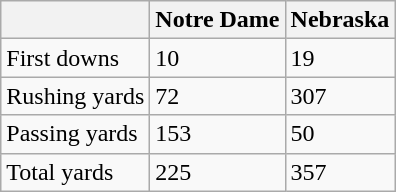<table class=wikitable>
<tr>
<th></th>
<th style=>Notre Dame</th>
<th style=>Nebraska</th>
</tr>
<tr>
<td>First downs</td>
<td>10</td>
<td>19</td>
</tr>
<tr>
<td>Rushing yards</td>
<td>72</td>
<td>307</td>
</tr>
<tr>
<td>Passing yards</td>
<td>153</td>
<td>50</td>
</tr>
<tr>
<td>Total yards</td>
<td>225</td>
<td>357</td>
</tr>
</table>
